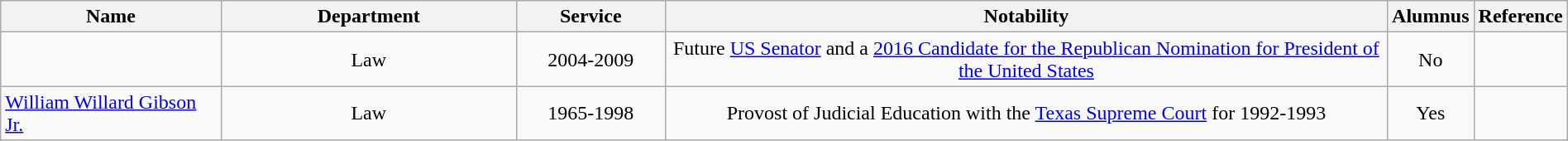<table class="wikitable sortable" style="width:100%">
<tr>
<th style="width:15%;">Name</th>
<th style="width:20%;">Department</th>
<th style="width:10%;">Service</th>
<th style="width:50%;" class="unsortable">Notability</th>
<th style="width:5%;">Alumnus</th>
<th style="width:*;" class="unsortable">Reference</th>
</tr>
<tr>
<td></td>
<td style="text-align:center;">Law</td>
<td style="text-align:center;">2004-2009</td>
<td style="text-align:center;">Future <a href='#'>US Senator</a> and a <a href='#'>2016 Candidate for the Republican Nomination for President of the United States</a></td>
<td style="text-align:center;">No</td>
<td style="text-align:center;"></td>
</tr>
<tr>
<td><a href='#'>William Willard Gibson Jr.</a></td>
<td style="text-align:center;">Law</td>
<td style="text-align:center;">1965-1998</td>
<td style="text-align:center;">Provost of Judicial Education with the <a href='#'>Texas Supreme Court</a> for 1992-1993</td>
<td style="text-align:center;">Yes</td>
<td style="text-align:center;"></td>
</tr>
</table>
